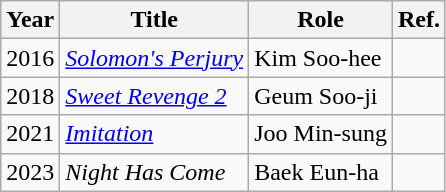<table class="wikitable">
<tr>
<th>Year</th>
<th>Title</th>
<th>Role</th>
<th>Ref.</th>
</tr>
<tr>
<td>2016</td>
<td><em><a href='#'>Solomon's Perjury</a></em></td>
<td>Kim Soo-hee</td>
<td></td>
</tr>
<tr>
<td>2018</td>
<td><em><a href='#'>Sweet Revenge 2</a></em></td>
<td>Geum Soo-ji</td>
<td></td>
</tr>
<tr>
<td>2021</td>
<td><em><a href='#'>Imitation</a></em></td>
<td>Joo Min-sung</td>
<td></td>
</tr>
<tr>
<td>2023</td>
<td><em>Night Has Come</em></td>
<td>Baek Eun-ha</td>
<td></td>
</tr>
</table>
